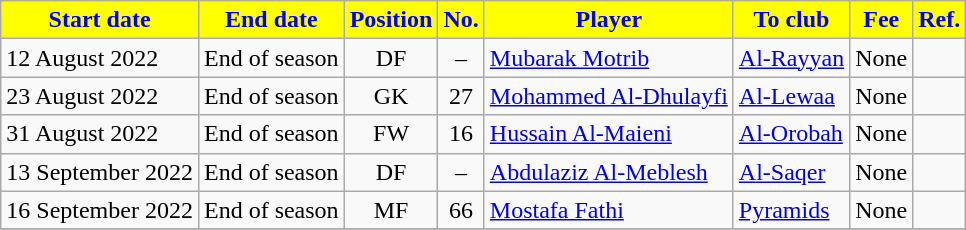<table class="wikitable sortable">
<tr>
<th style="background:yellow; color:blue;"><strong>Start date</strong></th>
<th style="background:yellow; color:blue;"><strong>End date</strong></th>
<th style="background:yellow; color:blue;"><strong>Position</strong></th>
<th style="background:yellow; color:blue;"><strong>No.</strong></th>
<th style="background:yellow; color:blue;"><strong>Player</strong></th>
<th style="background:yellow; color:blue;"><strong>To club</strong></th>
<th style="background:yellow; color:blue;"><strong>Fee</strong></th>
<th style="background:yellow; color:blue;"><strong>Ref.</strong></th>
</tr>
<tr>
<td>12 August 2022</td>
<td>End of season</td>
<td style="text-align:center;">DF</td>
<td style="text-align:center;">–</td>
<td style="text-align:left;"> <a href='#'>Mubarak Motrib</a></td>
<td style="text-align:left;"> <a href='#'>Al-Rayyan</a></td>
<td>None</td>
<td></td>
</tr>
<tr>
<td>23 August 2022</td>
<td>End of season</td>
<td style="text-align:center;">GK</td>
<td style="text-align:center;">27</td>
<td style="text-align:left;"> <a href='#'>Mohammed Al-Dhulayfi</a></td>
<td style="text-align:left;"> <a href='#'>Al-Lewaa</a></td>
<td>None</td>
<td></td>
</tr>
<tr>
<td>31 August 2022</td>
<td>End of season</td>
<td style="text-align:center;">FW</td>
<td style="text-align:center;">16</td>
<td style="text-align:left;"> <a href='#'>Hussain Al-Maieni</a></td>
<td style="text-align:left;"> <a href='#'>Al-Orobah</a></td>
<td>None</td>
<td></td>
</tr>
<tr>
<td>13 September 2022</td>
<td>End of season</td>
<td style="text-align:center;">DF</td>
<td style="text-align:center;">–</td>
<td style="text-align:left;"> <a href='#'>Abdulaziz Al-Meblesh</a></td>
<td style="text-align:left;"> <a href='#'>Al-Saqer</a></td>
<td>None</td>
<td></td>
</tr>
<tr>
<td>16 September 2022</td>
<td>End of season</td>
<td style="text-align:center;">MF</td>
<td style="text-align:center;">66</td>
<td style="text-align:left;"> <a href='#'>Mostafa Fathi</a></td>
<td style="text-align:left;"> <a href='#'>Pyramids</a></td>
<td>None</td>
<td></td>
</tr>
<tr>
</tr>
</table>
